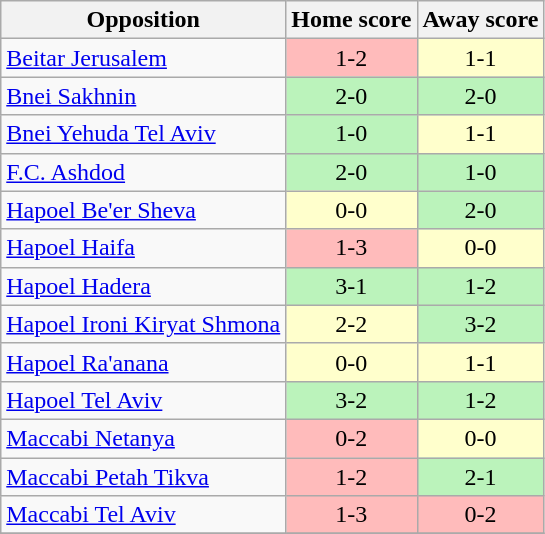<table class="wikitable" style="text-align: center">
<tr>
<th>Opposition</th>
<th>Home score</th>
<th>Away score</th>
</tr>
<tr>
<td align=left><a href='#'>Beitar Jerusalem</a></td>
<td bgcolor=#FFBBBB>1-2</td>
<td bgcolor=#FFFFCC>1-1</td>
</tr>
<tr>
<td align=left><a href='#'>Bnei Sakhnin</a></td>
<td bgcolor=#BBF3BB>2-0</td>
<td bgcolor=#BBF3BB>2-0</td>
</tr>
<tr>
<td align=left><a href='#'>Bnei Yehuda Tel Aviv</a></td>
<td bgcolor=#BBF3BB>1-0</td>
<td bgcolor=#FFFFCC>1-1</td>
</tr>
<tr>
<td align=left><a href='#'>F.C. Ashdod</a></td>
<td bgcolor=#BBF3BB>2-0</td>
<td bgcolor=#BBF3BB>1-0</td>
</tr>
<tr>
<td align=left><a href='#'>Hapoel Be'er Sheva</a></td>
<td bgcolor=#FFFFCC>0-0</td>
<td bgcolor=#BBF3BB>2-0</td>
</tr>
<tr>
<td align=left><a href='#'>Hapoel Haifa</a></td>
<td bgcolor=#FFBBBB>1-3</td>
<td bgcolor=#FFFFCC>0-0</td>
</tr>
<tr>
<td align=left><a href='#'>Hapoel Hadera</a></td>
<td bgcolor=#BBF3BB>3-1</td>
<td bgcolor=#BBF3BB>1-2</td>
</tr>
<tr>
<td align=left><a href='#'>Hapoel Ironi Kiryat Shmona</a></td>
<td bgcolor=#FFFFCC>2-2</td>
<td bgcolor=#BBF3BB>3-2</td>
</tr>
<tr>
<td align=left><a href='#'>Hapoel Ra'anana</a></td>
<td bgcolor=#FFFFCC>0-0</td>
<td bgcolor=#FFFFCC>1-1</td>
</tr>
<tr>
<td align=left><a href='#'>Hapoel Tel Aviv</a></td>
<td bgcolor=#BBF3BB>3-2</td>
<td bgcolor=#BBF3BB>1-2</td>
</tr>
<tr>
<td align=left><a href='#'>Maccabi Netanya</a></td>
<td bgcolor=#FFBBBB>0-2</td>
<td bgcolor=#FFFFCC>0-0</td>
</tr>
<tr>
<td align=left><a href='#'>Maccabi Petah Tikva</a></td>
<td bgcolor=#FFBBBB>1-2</td>
<td bgcolor=#BBF3BB>2-1</td>
</tr>
<tr>
<td align=left><a href='#'>Maccabi Tel Aviv</a></td>
<td bgcolor=#FFBBBB>1-3</td>
<td bgcolor=#FFBBBB>0-2</td>
</tr>
<tr>
</tr>
</table>
